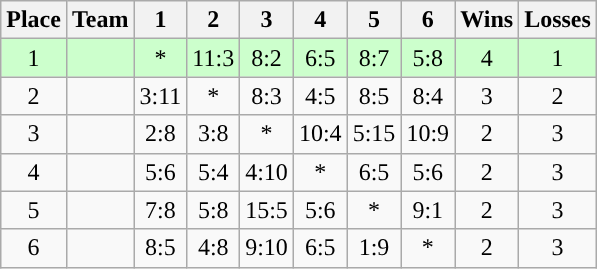<table class="wikitable" style="text-align:center;">
<tr>
<th>Place</th>
<th>Team</th>
<th width="25">1</th>
<th width="25">2</th>
<th width="25">3</th>
<th width="25">4</th>
<th width="25">5</th>
<th width="25">6</th>
<th>Wins</th>
<th>Losses</th>
</tr>
<tr bgcolor=#cfc>
<td>1</td>
<td align=left></td>
<td>*</td>
<td>11:3</td>
<td>8:2</td>
<td>6:5</td>
<td>8:7</td>
<td>5:8</td>
<td>4</td>
<td>1</td>
</tr>
<tr>
<td>2</td>
<td align=left></td>
<td>3:11</td>
<td>*</td>
<td>8:3</td>
<td>4:5</td>
<td>8:5</td>
<td>8:4</td>
<td>3</td>
<td>2</td>
</tr>
<tr>
<td>3</td>
<td align=left></td>
<td>2:8</td>
<td>3:8</td>
<td>*</td>
<td>10:4</td>
<td>5:15</td>
<td>10:9</td>
<td>2</td>
<td>3</td>
</tr>
<tr>
<td>4</td>
<td align=left></td>
<td>5:6</td>
<td>5:4</td>
<td>4:10</td>
<td>*</td>
<td>6:5</td>
<td>5:6</td>
<td>2</td>
<td>3</td>
</tr>
<tr>
<td>5</td>
<td align=left></td>
<td>7:8</td>
<td>5:8</td>
<td>15:5</td>
<td>5:6</td>
<td>*</td>
<td>9:1</td>
<td>2</td>
<td>3</td>
</tr>
<tr>
<td>6</td>
<td align=left></td>
<td>8:5</td>
<td>4:8</td>
<td>9:10</td>
<td>6:5</td>
<td>1:9</td>
<td>*</td>
<td>2</td>
<td>3</td>
</tr>
</table>
